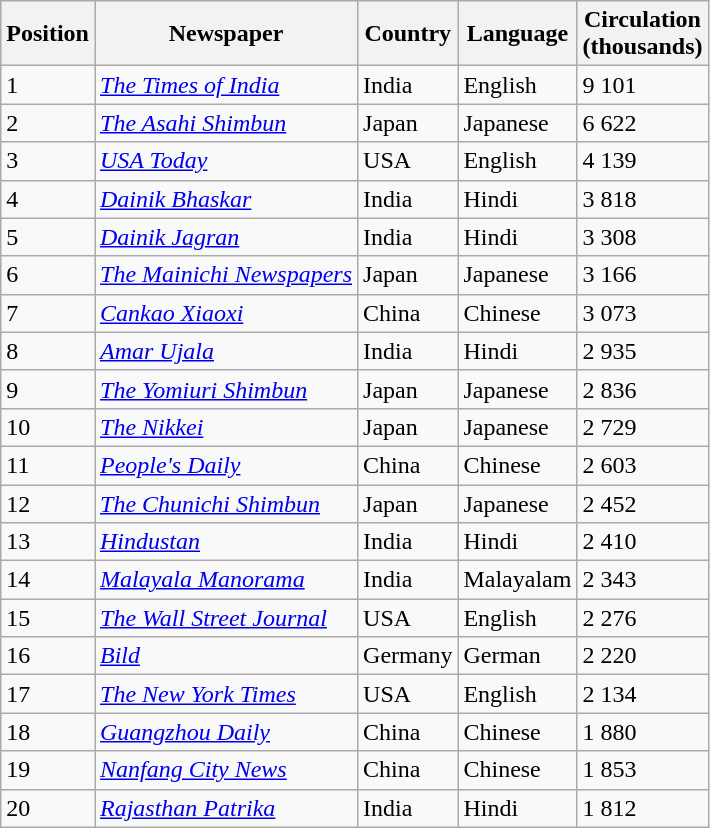<table class="wikitable sortable">
<tr>
<th>Position</th>
<th>Newspaper</th>
<th>Country</th>
<th>Language</th>
<th>Circulation<br>(thousands)</th>
</tr>
<tr>
<td>1</td>
<td><em><a href='#'>The Times of India</a></em></td>
<td>India</td>
<td>English</td>
<td>9 101</td>
</tr>
<tr>
<td>2</td>
<td><em><a href='#'>The Asahi Shimbun</a></em></td>
<td>Japan</td>
<td>Japanese</td>
<td>6 622</td>
</tr>
<tr>
<td>3</td>
<td><em><a href='#'>USA Today</a></em></td>
<td>USA</td>
<td>English</td>
<td>4 139</td>
</tr>
<tr>
<td>4</td>
<td><em><a href='#'>Dainik Bhaskar</a></em></td>
<td>India</td>
<td>Hindi</td>
<td>3 818</td>
</tr>
<tr>
<td>5</td>
<td><em><a href='#'>Dainik Jagran</a></em></td>
<td>India</td>
<td>Hindi</td>
<td>3 308</td>
</tr>
<tr>
<td>6</td>
<td><em><a href='#'>The Mainichi Newspapers</a></em></td>
<td>Japan</td>
<td>Japanese</td>
<td>3 166</td>
</tr>
<tr>
<td>7</td>
<td><em><a href='#'>Cankao Xiaoxi</a></em></td>
<td>China</td>
<td>Chinese</td>
<td>3 073</td>
</tr>
<tr>
<td>8</td>
<td><em><a href='#'>Amar Ujala</a></em></td>
<td>India</td>
<td>Hindi</td>
<td>2 935</td>
</tr>
<tr>
<td>9</td>
<td><em><a href='#'>The Yomiuri Shimbun</a></em></td>
<td>Japan</td>
<td>Japanese</td>
<td>2 836</td>
</tr>
<tr>
<td>10</td>
<td><em><a href='#'>The Nikkei</a></em></td>
<td>Japan</td>
<td>Japanese</td>
<td>2 729</td>
</tr>
<tr>
<td>11</td>
<td><em><a href='#'>People's Daily</a></em></td>
<td>China</td>
<td>Chinese</td>
<td>2 603</td>
</tr>
<tr>
<td>12</td>
<td><em><a href='#'>The Chunichi Shimbun</a></em></td>
<td>Japan</td>
<td>Japanese</td>
<td>2 452</td>
</tr>
<tr>
<td>13</td>
<td><em><a href='#'>Hindustan</a></em></td>
<td>India</td>
<td>Hindi</td>
<td>2 410</td>
</tr>
<tr>
<td>14</td>
<td><em><a href='#'>Malayala Manorama</a></em></td>
<td>India</td>
<td>Malayalam</td>
<td>2 343</td>
</tr>
<tr>
<td>15</td>
<td><em><a href='#'>The Wall Street Journal</a></em></td>
<td>USA</td>
<td>English</td>
<td>2 276</td>
</tr>
<tr>
<td>16</td>
<td><em><a href='#'>Bild</a></em></td>
<td>Germany</td>
<td>German</td>
<td>2 220</td>
</tr>
<tr>
<td>17</td>
<td><em><a href='#'>The New York Times</a></em></td>
<td>USA</td>
<td>English</td>
<td>2 134</td>
</tr>
<tr>
<td>18</td>
<td><em><a href='#'>Guangzhou Daily</a></em></td>
<td>China</td>
<td>Chinese</td>
<td>1 880</td>
</tr>
<tr>
<td>19</td>
<td><em><a href='#'>Nanfang City News</a></em></td>
<td>China</td>
<td>Chinese</td>
<td>1 853</td>
</tr>
<tr>
<td>20</td>
<td><em><a href='#'>Rajasthan Patrika</a></em></td>
<td>India</td>
<td>Hindi</td>
<td>1 812</td>
</tr>
</table>
